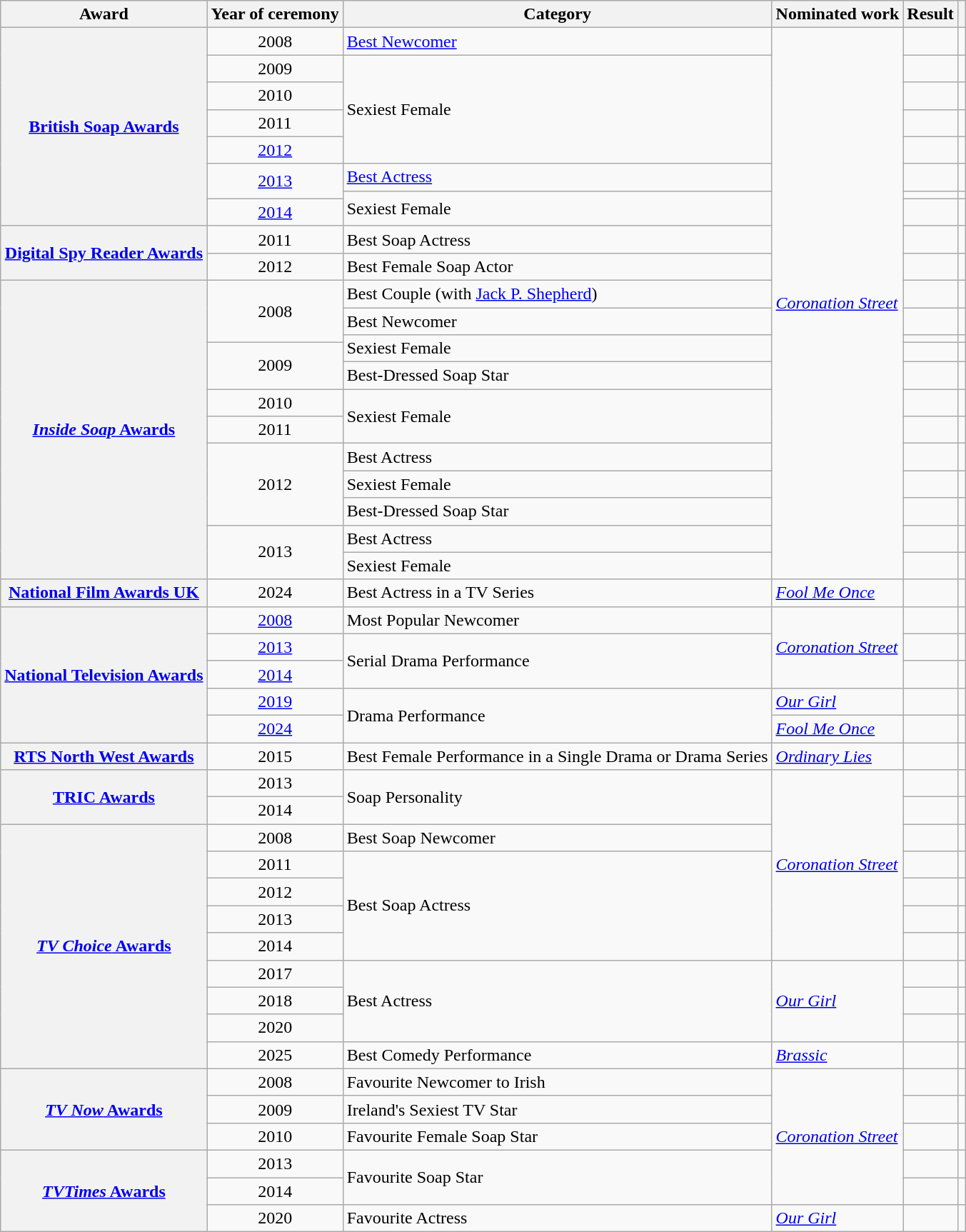<table class="wikitable sortable plainrowheaders">
<tr>
<th scope="col">Award</th>
<th scope="col">Year of ceremony</th>
<th scope="col">Category</th>
<th scope="col">Nominated work</th>
<th scope="col">Result</th>
<th scope="col" class="unsortable"></th>
</tr>
<tr>
<th scope="rowgroup" rowspan="8"><a href='#'>British Soap Awards</a></th>
<td style="text-align:center;">2008</td>
<td><a href='#'>Best Newcomer</a></td>
<td rowspan="22"><em><a href='#'>Coronation Street</a></em></td>
<td></td>
<td style="text-align:center;"></td>
</tr>
<tr>
<td style="text-align:center;">2009</td>
<td rowspan="4">Sexiest Female</td>
<td></td>
<td style="text-align:center;"></td>
</tr>
<tr>
<td style="text-align:center;">2010</td>
<td></td>
<td style="text-align:center;"></td>
</tr>
<tr>
<td style="text-align:center;">2011</td>
<td></td>
<td style="text-align:center;"></td>
</tr>
<tr>
<td style="text-align:center;"><a href='#'>2012</a></td>
<td></td>
<td style="text-align:center;"></td>
</tr>
<tr>
<td style="text-align:center;" rowspan="2"><a href='#'>2013</a></td>
<td><a href='#'>Best Actress</a></td>
<td></td>
<td style="text-align:center;"></td>
</tr>
<tr>
<td rowspan="2">Sexiest Female</td>
<td></td>
<td style="text-align:center;"></td>
</tr>
<tr>
<td style="text-align:center;"><a href='#'>2014</a></td>
<td></td>
<td style="text-align:center;"></td>
</tr>
<tr>
<th scope="rowgroup" rowspan="2"><a href='#'>Digital Spy Reader Awards</a></th>
<td style="text-align:center;">2011</td>
<td>Best Soap Actress</td>
<td></td>
<td style="text-align:center;"></td>
</tr>
<tr>
<td style="text-align:center;">2012</td>
<td>Best Female Soap Actor</td>
<td></td>
<td style="text-align:center;"></td>
</tr>
<tr>
<th scope="rowgroup" rowspan="12"><a href='#'><em>Inside Soap</em> Awards</a></th>
<td style="text-align:center;" rowspan="3">2008</td>
<td>Best Couple (with <a href='#'>Jack P. Shepherd</a>)</td>
<td></td>
<td style="text-align:center;"></td>
</tr>
<tr>
<td>Best Newcomer</td>
<td></td>
<td style="text-align:center;"></td>
</tr>
<tr>
<td rowspan="2">Sexiest Female</td>
<td></td>
<td style="text-align:center;"></td>
</tr>
<tr>
<td style="text-align:center;" rowspan="2">2009</td>
<td></td>
<td style="text-align:center;"></td>
</tr>
<tr>
<td>Best-Dressed Soap Star</td>
<td></td>
<td style="text-align:center;"></td>
</tr>
<tr>
<td style="text-align:center;">2010</td>
<td rowspan="2">Sexiest Female</td>
<td></td>
<td style="text-align:center;"></td>
</tr>
<tr>
<td style="text-align:center;">2011</td>
<td></td>
<td style="text-align:center;"></td>
</tr>
<tr>
<td style="text-align:center;" rowspan="3">2012</td>
<td>Best Actress</td>
<td></td>
<td style="text-align:center;"></td>
</tr>
<tr>
<td>Sexiest Female</td>
<td></td>
<td style="text-align:center;"></td>
</tr>
<tr>
<td>Best-Dressed Soap Star</td>
<td></td>
<td style="text-align:center;"></td>
</tr>
<tr>
<td style="text-align:center;" rowspan="2">2013</td>
<td>Best Actress</td>
<td></td>
<td style="text-align:center;"></td>
</tr>
<tr>
<td>Sexiest Female</td>
<td></td>
<td style="text-align:center;"></td>
</tr>
<tr>
<th scope="row"><a href='#'>National Film Awards UK</a></th>
<td style="text-align:center;">2024</td>
<td>Best Actress in a TV Series</td>
<td><em><a href='#'>Fool Me Once</a></em></td>
<td></td>
<td style="text-align:center;"></td>
</tr>
<tr>
<th scope="rowgroup" rowspan="5"><a href='#'>National Television Awards</a></th>
<td style="text-align:center;"><a href='#'>2008</a></td>
<td>Most Popular Newcomer</td>
<td rowspan="3"><em><a href='#'>Coronation Street</a></em></td>
<td></td>
<td style="text-align:center;"></td>
</tr>
<tr>
<td style="text-align:center;"><a href='#'>2013</a></td>
<td rowspan="2">Serial Drama Performance</td>
<td></td>
<td style="text-align:center;"></td>
</tr>
<tr>
<td style="text-align:center;"><a href='#'>2014</a></td>
<td></td>
<td style="text-align:center;"></td>
</tr>
<tr>
<td style="text-align:center;"><a href='#'>2019</a></td>
<td rowspan="2">Drama Performance</td>
<td><em><a href='#'>Our Girl</a></em></td>
<td></td>
<td style="text-align:center;"></td>
</tr>
<tr>
<td style="text-align:center;"><a href='#'>2024</a></td>
<td><em><a href='#'>Fool Me Once</a></em></td>
<td></td>
<td style="text-align:center;"></td>
</tr>
<tr>
<th scope="row"><a href='#'>RTS North West Awards</a></th>
<td style="text-align:center;">2015</td>
<td>Best Female Performance in a Single Drama or Drama Series</td>
<td><em><a href='#'>Ordinary Lies</a></em></td>
<td></td>
<td style="text-align:center;"></td>
</tr>
<tr>
<th scope="rowgroup" rowspan="2"><a href='#'>TRIC Awards</a></th>
<td style="text-align:center;">2013</td>
<td rowspan="2">Soap Personality</td>
<td rowspan="7"><em><a href='#'>Coronation Street</a></em></td>
<td></td>
<td style="text-align:center;"></td>
</tr>
<tr>
<td style="text-align:center;">2014</td>
<td></td>
<td style="text-align:center;"></td>
</tr>
<tr>
<th scope="rowgroup" rowspan="9"><a href='#'><em>TV Choice</em> Awards</a></th>
<td style="text-align:center;">2008</td>
<td>Best Soap Newcomer</td>
<td></td>
<td style="text-align:center;"></td>
</tr>
<tr>
<td style="text-align:center;">2011</td>
<td rowspan="4">Best Soap Actress</td>
<td></td>
<td style="text-align:center;"></td>
</tr>
<tr>
<td style="text-align:center;">2012</td>
<td></td>
<td style="text-align:center;"></td>
</tr>
<tr>
<td style="text-align:center;">2013</td>
<td></td>
<td style="text-align:center;"></td>
</tr>
<tr>
<td style="text-align:center;">2014</td>
<td></td>
<td style="text-align:center;"></td>
</tr>
<tr>
<td style="text-align:center;">2017</td>
<td rowspan="3">Best Actress</td>
<td rowspan="3"><em><a href='#'>Our Girl</a></em></td>
<td></td>
<td style="text-align:center;"></td>
</tr>
<tr>
<td style="text-align:center;">2018</td>
<td></td>
<td style="text-align:center;"></td>
</tr>
<tr>
<td style="text-align:center;">2020</td>
<td></td>
<td style="text-align:center;"></td>
</tr>
<tr>
<td style="text-align:center;">2025</td>
<td>Best Comedy Performance</td>
<td><em><a href='#'>Brassic</a></em></td>
<td></td>
<td style="text-align:center;"></td>
</tr>
<tr>
<th scope="rowgroup" rowspan="3"><a href='#'><em>TV Now</em> Awards</a></th>
<td style="text-align:center;">2008</td>
<td>Favourite Newcomer to Irish</td>
<td rowspan="5"><em><a href='#'>Coronation Street</a></em></td>
<td></td>
<td style="text-align:center;"></td>
</tr>
<tr>
<td style="text-align:center;">2009</td>
<td>Ireland's Sexiest TV Star</td>
<td></td>
<td style="text-align:center;"></td>
</tr>
<tr>
<td style="text-align:center;">2010</td>
<td>Favourite Female Soap Star</td>
<td></td>
<td style="text-align:center;"></td>
</tr>
<tr>
<th scope="rowgroup" rowspan="3"><a href='#'><em>TVTimes</em> Awards</a></th>
<td style="text-align:center;">2013</td>
<td rowspan="2">Favourite Soap Star</td>
<td></td>
<td style="text-align:center;"></td>
</tr>
<tr>
<td style="text-align:center;">2014</td>
<td></td>
<td style="text-align:center;"></td>
</tr>
<tr>
<td style="text-align:center;">2020</td>
<td>Favourite Actress</td>
<td><em><a href='#'>Our Girl</a></em></td>
<td></td>
<td style="text-align:center;"></td>
</tr>
</table>
